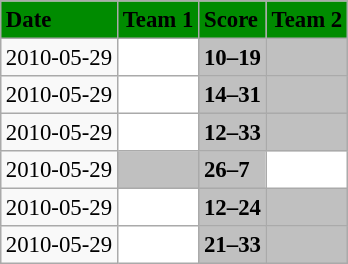<table class="wikitable" style="margin:0.5em auto; font-size:95%">
<tr bgcolor="#008B00">
<td><strong>Date</strong></td>
<td><strong>Team 1</strong></td>
<td><strong>Score</strong></td>
<td><strong>Team 2</strong></td>
</tr>
<tr>
<td>2010-05-29</td>
<td bgcolor="white"></td>
<td bgcolor="silver"><strong>10–19</strong></td>
<td bgcolor="silver"></td>
</tr>
<tr>
<td>2010-05-29</td>
<td bgcolor="white"></td>
<td bgcolor="silver"><strong>14–31</strong></td>
<td bgcolor="silver"></td>
</tr>
<tr>
<td>2010-05-29</td>
<td bgcolor="white"></td>
<td bgcolor="silver"><strong>12–33</strong></td>
<td bgcolor="silver"></td>
</tr>
<tr>
<td>2010-05-29</td>
<td bgcolor="silver"></td>
<td bgcolor="silver"><strong>26–7</strong></td>
<td bgcolor="white"></td>
</tr>
<tr>
<td>2010-05-29</td>
<td bgcolor="white"></td>
<td bgcolor="silver"><strong>12–24</strong></td>
<td bgcolor="silver"></td>
</tr>
<tr>
<td>2010-05-29</td>
<td bgcolor="white"></td>
<td bgcolor="silver"><strong>21–33</strong></td>
<td bgcolor="silver"></td>
</tr>
</table>
